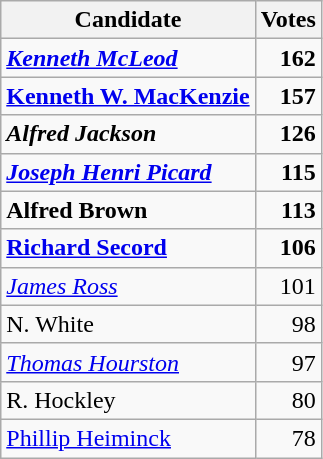<table class="wikitable">
<tr>
<th>Candidate</th>
<th>Votes</th>
</tr>
<tr>
<td><strong><em><a href='#'>Kenneth McLeod</a></em></strong></td>
<td align="right"><strong>162</strong></td>
</tr>
<tr>
<td><strong><a href='#'>Kenneth W. MacKenzie</a></strong></td>
<td align="right"><strong>157</strong></td>
</tr>
<tr>
<td><strong><em>Alfred Jackson</em></strong></td>
<td align="right"><strong>126</strong></td>
</tr>
<tr>
<td><strong><em><a href='#'>Joseph Henri Picard</a></em></strong></td>
<td align="right"><strong>115</strong></td>
</tr>
<tr>
<td><strong>Alfred Brown</strong></td>
<td align="right"><strong>113</strong></td>
</tr>
<tr>
<td><strong><a href='#'>Richard Secord</a></strong></td>
<td align="right"><strong>106</strong></td>
</tr>
<tr>
<td><em><a href='#'>James Ross</a></em></td>
<td align="right">101</td>
</tr>
<tr>
<td>N. White</td>
<td align="right">98</td>
</tr>
<tr>
<td><em><a href='#'>Thomas Hourston</a></em></td>
<td align="right">97</td>
</tr>
<tr>
<td>R. Hockley</td>
<td align="right">80</td>
</tr>
<tr>
<td><a href='#'>Phillip Heiminck</a></td>
<td align="right">78</td>
</tr>
</table>
